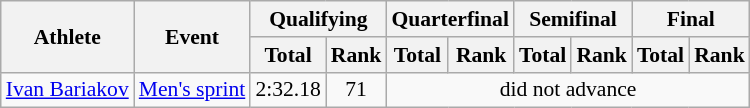<table class="wikitable" style="font-size:90%">
<tr>
<th rowspan="2">Athlete</th>
<th rowspan="2">Event</th>
<th colspan="2">Qualifying</th>
<th colspan="2">Quarterfinal</th>
<th colspan="2">Semifinal</th>
<th colspan="2">Final</th>
</tr>
<tr>
<th>Total</th>
<th>Rank</th>
<th>Total</th>
<th>Rank</th>
<th>Total</th>
<th>Rank</th>
<th>Total</th>
<th>Rank</th>
</tr>
<tr align=center>
<td align=left><a href='#'>Ivan Bariakov</a></td>
<td align=left><a href='#'>Men's sprint</a></td>
<td>2:32.18</td>
<td>71</td>
<td colspan=6>did not advance</td>
</tr>
</table>
